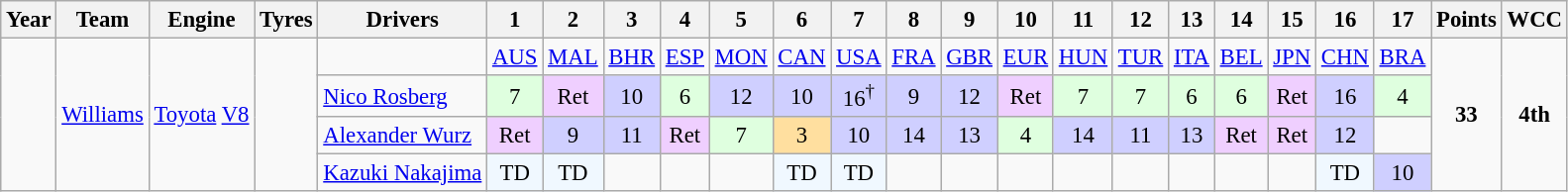<table class="wikitable" style="text-align:center; font-size:95%">
<tr>
<th>Year</th>
<th>Team</th>
<th>Engine</th>
<th>Tyres</th>
<th>Drivers</th>
<th>1</th>
<th>2</th>
<th>3</th>
<th>4</th>
<th>5</th>
<th>6</th>
<th>7</th>
<th>8</th>
<th>9</th>
<th>10</th>
<th>11</th>
<th>12</th>
<th>13</th>
<th>14</th>
<th>15</th>
<th>16</th>
<th>17</th>
<th>Points</th>
<th>WCC</th>
</tr>
<tr>
<td rowspan="4"></td>
<td rowspan="4"><a href='#'>Williams</a></td>
<td rowspan="4"><a href='#'>Toyota</a> <a href='#'>V8</a></td>
<td rowspan="4"></td>
<td></td>
<td><a href='#'>AUS</a></td>
<td><a href='#'>MAL</a></td>
<td><a href='#'>BHR</a></td>
<td><a href='#'>ESP</a></td>
<td><a href='#'>MON</a></td>
<td><a href='#'>CAN</a></td>
<td><a href='#'>USA</a></td>
<td><a href='#'>FRA</a></td>
<td><a href='#'>GBR</a></td>
<td><a href='#'>EUR</a></td>
<td><a href='#'>HUN</a></td>
<td><a href='#'>TUR</a></td>
<td><a href='#'>ITA</a></td>
<td><a href='#'>BEL</a></td>
<td><a href='#'>JPN</a></td>
<td><a href='#'>CHN</a></td>
<td><a href='#'>BRA</a></td>
<td rowspan="4"><strong>33</strong></td>
<td rowspan="4"><strong>4th</strong></td>
</tr>
<tr>
<td align="left"> <a href='#'>Nico Rosberg</a></td>
<td style="background:#DFFFDF;">7</td>
<td style="background:#EFCFFF;">Ret</td>
<td style="background:#CFCFFF;">10</td>
<td style="background:#DFFFDF;">6</td>
<td style="background:#CFCFFF;">12</td>
<td style="background:#CFCFFF;">10</td>
<td style="background:#CFCFFF;">16<sup>†</sup></td>
<td style="background:#CFCFFF;">9</td>
<td style="background:#CFCFFF;">12</td>
<td style="background:#EFCFFF;">Ret</td>
<td style="background:#DFFFDF;">7</td>
<td style="background:#DFFFDF;">7</td>
<td style="background:#DFFFDF;">6</td>
<td style="background:#DFFFDF;">6</td>
<td style="background:#EFCFFF;">Ret</td>
<td style="background:#CFCFFF;">16</td>
<td style="background:#DFFFDF;">4</td>
</tr>
<tr>
<td align="left"> <a href='#'>Alexander Wurz</a></td>
<td style="background:#EFCFFF;">Ret</td>
<td style="background:#CFCFFF;">9</td>
<td style="background:#CFCFFF;">11</td>
<td style="background:#EFCFFF;">Ret</td>
<td style="background:#DFFFDF;">7</td>
<td style="background:#FFDF9F;">3</td>
<td style="background:#CFCFFF;">10</td>
<td style="background:#CFCFFF;">14</td>
<td style="background:#CFCFFF;">13</td>
<td style="background:#DFFFDF;">4</td>
<td style="background:#CFCFFF;">14</td>
<td style="background:#CFCFFF;">11</td>
<td style="background:#CFCFFF;">13</td>
<td style="background:#EFCFFF;">Ret</td>
<td style="background:#EFCFFF;">Ret</td>
<td style="background:#CFCFFF;">12</td>
<td></td>
</tr>
<tr>
<td> <a href='#'>Kazuki Nakajima</a></td>
<td style="background:#F0F8FF;">TD</td>
<td style="background:#F0F8FF;">TD</td>
<td></td>
<td></td>
<td></td>
<td style="background:#F0F8FF;">TD</td>
<td style="background:#F0F8FF;">TD</td>
<td></td>
<td></td>
<td></td>
<td></td>
<td></td>
<td></td>
<td></td>
<td></td>
<td style="background:#F0F8FF;">TD</td>
<td style="background:#CFCFFF;">10</td>
</tr>
</table>
